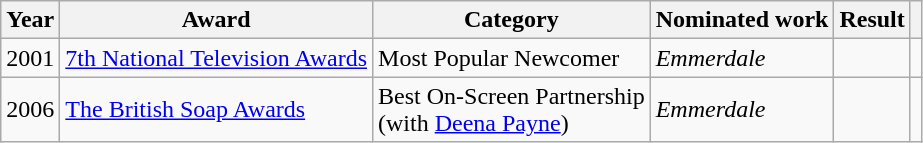<table class="wikitable unsortable">
<tr>
<th>Year</th>
<th>Award</th>
<th>Category</th>
<th>Nominated work</th>
<th>Result</th>
<th></th>
</tr>
<tr>
<td>2001</td>
<td><a href='#'>7th National Television Awards</a></td>
<td>Most Popular Newcomer</td>
<td><em>Emmerdale</em></td>
<td></td>
<td align="center"></td>
</tr>
<tr>
<td>2006</td>
<td><a href='#'>The British Soap Awards</a></td>
<td>Best On-Screen Partnership <br> <span>(with <a href='#'>Deena Payne</a>)</span></td>
<td><em>Emmerdale</em></td>
<td></td>
<td align="center"></td>
</tr>
</table>
